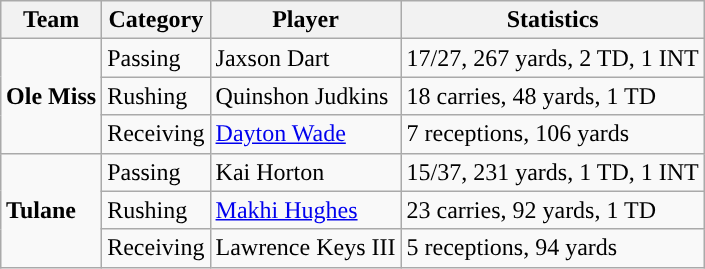<table class="wikitable" style="float: right;">
<tr>
<th>Team</th>
<th>Category</th>
<th>Player</th>
<th>Statistics</th>
</tr>
<tr>
<td rowspan=3><strong>Ole Miss</strong></td>
<td>Passing</td>
<td>Jaxson Dart</td>
<td>17/27, 267 yards, 2 TD, 1 INT</td>
</tr>
<tr>
<td>Rushing</td>
<td>Quinshon Judkins</td>
<td>18 carries, 48 yards, 1 TD</td>
</tr>
<tr>
<td>Receiving</td>
<td><a href='#'>Dayton Wade</a></td>
<td>7 receptions, 106 yards</td>
</tr>
<tr>
<td rowspan=3><strong>Tulane</strong></td>
<td>Passing</td>
<td>Kai Horton</td>
<td>15/37, 231 yards, 1 TD, 1 INT</td>
</tr>
<tr>
<td>Rushing</td>
<td><a href='#'>Makhi Hughes</a></td>
<td>23 carries, 92 yards, 1 TD</td>
</tr>
<tr>
<td>Receiving</td>
<td>Lawrence Keys III</td>
<td>5 receptions, 94 yards</td>
</tr>
</table>
